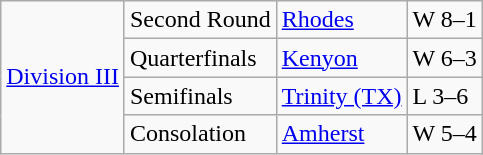<table class="wikitable">
<tr>
<td rowspan="5"><a href='#'>Division III</a></td>
<td>Second Round</td>
<td><a href='#'>Rhodes</a></td>
<td>W 8–1</td>
</tr>
<tr>
<td>Quarterfinals</td>
<td><a href='#'>Kenyon</a></td>
<td>W 6–3</td>
</tr>
<tr>
<td>Semifinals</td>
<td><a href='#'>Trinity (TX)</a></td>
<td>L 3–6</td>
</tr>
<tr>
<td>Consolation</td>
<td><a href='#'>Amherst</a></td>
<td>W 5–4</td>
</tr>
</table>
